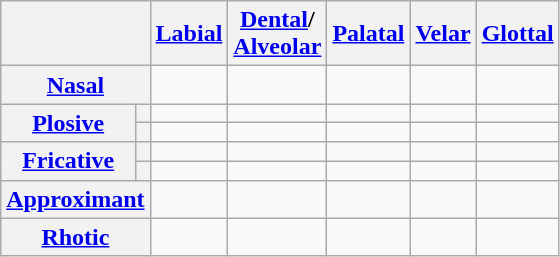<table class="wikitable" style=text-align:center>
<tr>
<th colspan=2></th>
<th><a href='#'>Labial</a></th>
<th><a href='#'>Dental</a>/<br><a href='#'>Alveolar</a></th>
<th><a href='#'>Palatal</a></th>
<th><a href='#'>Velar</a></th>
<th><a href='#'>Glottal</a></th>
</tr>
<tr>
<th colspan=2><a href='#'>Nasal</a></th>
<td></td>
<td></td>
<td></td>
<td></td>
<td></td>
</tr>
<tr>
<th rowspan=2><a href='#'>Plosive</a></th>
<th></th>
<td></td>
<td></td>
<td></td>
<td></td>
<td></td>
</tr>
<tr>
<th></th>
<td></td>
<td></td>
<td></td>
<td></td>
<td></td>
</tr>
<tr>
<th rowspan=2><a href='#'>Fricative</a></th>
<th></th>
<td></td>
<td></td>
<td></td>
<td></td>
<td></td>
</tr>
<tr>
<th></th>
<td></td>
<td></td>
<td></td>
<td></td>
<td></td>
</tr>
<tr>
<th colspan=2><a href='#'>Approximant</a></th>
<td></td>
<td></td>
<td></td>
<td></td>
<td></td>
</tr>
<tr>
<th colspan=2><a href='#'>Rhotic</a></th>
<td></td>
<td></td>
<td></td>
<td></td>
<td></td>
</tr>
</table>
